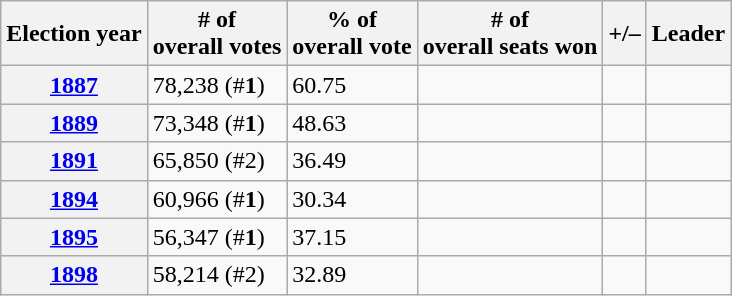<table class=wikitable>
<tr>
<th>Election year</th>
<th># of<br>overall votes</th>
<th>% of<br>overall vote</th>
<th># of<br>overall seats won</th>
<th>+/–</th>
<th>Leader</th>
</tr>
<tr>
<th><a href='#'>1887</a></th>
<td>78,238 (#<strong>1</strong>)</td>
<td>60.75</td>
<td></td>
<td></td>
<td></td>
</tr>
<tr>
<th><a href='#'>1889</a></th>
<td>73,348 (#<strong>1</strong>)</td>
<td>48.63</td>
<td></td>
<td></td>
<td></td>
</tr>
<tr>
<th><a href='#'>1891</a></th>
<td>65,850 (#2)</td>
<td>36.49</td>
<td></td>
<td></td>
<td></td>
</tr>
<tr>
<th><a href='#'>1894</a></th>
<td>60,966 (#<strong>1</strong>)</td>
<td>30.34</td>
<td></td>
<td></td>
<td></td>
</tr>
<tr>
<th><a href='#'>1895</a></th>
<td>56,347 (#<strong>1</strong>)</td>
<td>37.15</td>
<td></td>
<td></td>
<td></td>
</tr>
<tr>
<th><a href='#'>1898</a></th>
<td>58,214 (#2)</td>
<td>32.89</td>
<td></td>
<td></td>
<td></td>
</tr>
</table>
